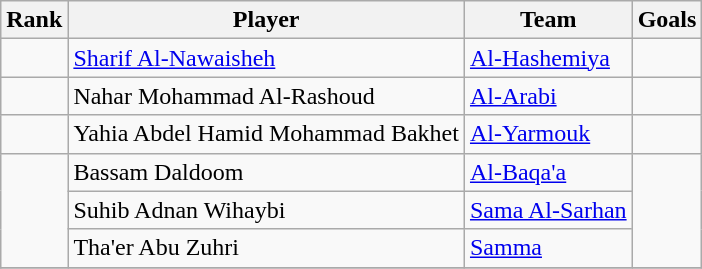<table class="wikitable">
<tr>
<th>Rank</th>
<th>Player</th>
<th>Team</th>
<th>Goals</th>
</tr>
<tr>
<td></td>
<td> <a href='#'>Sharif Al-Nawaisheh</a></td>
<td><a href='#'>Al-Hashemiya</a></td>
<td></td>
</tr>
<tr>
<td></td>
<td> Nahar Mohammad Al-Rashoud</td>
<td><a href='#'>Al-Arabi</a></td>
<td></td>
</tr>
<tr>
<td></td>
<td> Yahia Abdel Hamid Mohammad Bakhet</td>
<td><a href='#'>Al-Yarmouk</a></td>
<td></td>
</tr>
<tr>
<td rowspan=3></td>
<td> Bassam Daldoom</td>
<td><a href='#'>Al-Baqa'a</a></td>
<td rowspan=3></td>
</tr>
<tr>
<td> Suhib Adnan Wihaybi</td>
<td><a href='#'>Sama Al-Sarhan</a></td>
</tr>
<tr>
<td> Tha'er Abu Zuhri</td>
<td><a href='#'>Samma</a></td>
</tr>
<tr>
</tr>
</table>
